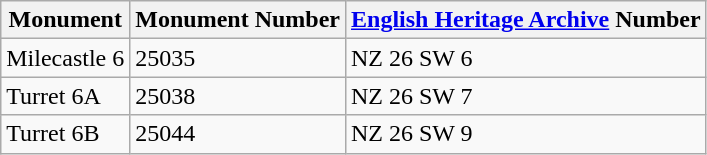<table class="wikitable">
<tr>
<th>Monument</th>
<th>Monument Number</th>
<th><a href='#'>English Heritage Archive</a> Number</th>
</tr>
<tr>
<td>Milecastle 6</td>
<td>25035</td>
<td>NZ 26 SW 6</td>
</tr>
<tr>
<td>Turret 6A</td>
<td>25038</td>
<td>NZ 26 SW 7</td>
</tr>
<tr>
<td>Turret 6B</td>
<td>25044</td>
<td>NZ 26 SW 9</td>
</tr>
</table>
